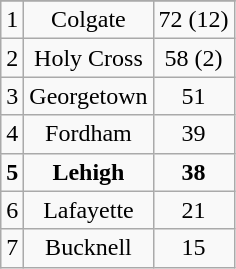<table class="wikitable">
<tr align="center">
</tr>
<tr align="center">
<td>1</td>
<td>Colgate</td>
<td>72 (12)</td>
</tr>
<tr align="center">
<td>2</td>
<td>Holy Cross</td>
<td>58 (2)</td>
</tr>
<tr align="center">
<td>3</td>
<td>Georgetown</td>
<td>51</td>
</tr>
<tr align="center">
<td>4</td>
<td>Fordham</td>
<td>39</td>
</tr>
<tr align="center">
<td><strong>5</strong></td>
<td><strong>Lehigh</strong></td>
<td><strong>38</strong></td>
</tr>
<tr align="center">
<td>6</td>
<td>Lafayette</td>
<td>21</td>
</tr>
<tr align="center">
<td>7</td>
<td>Bucknell</td>
<td>15</td>
</tr>
</table>
